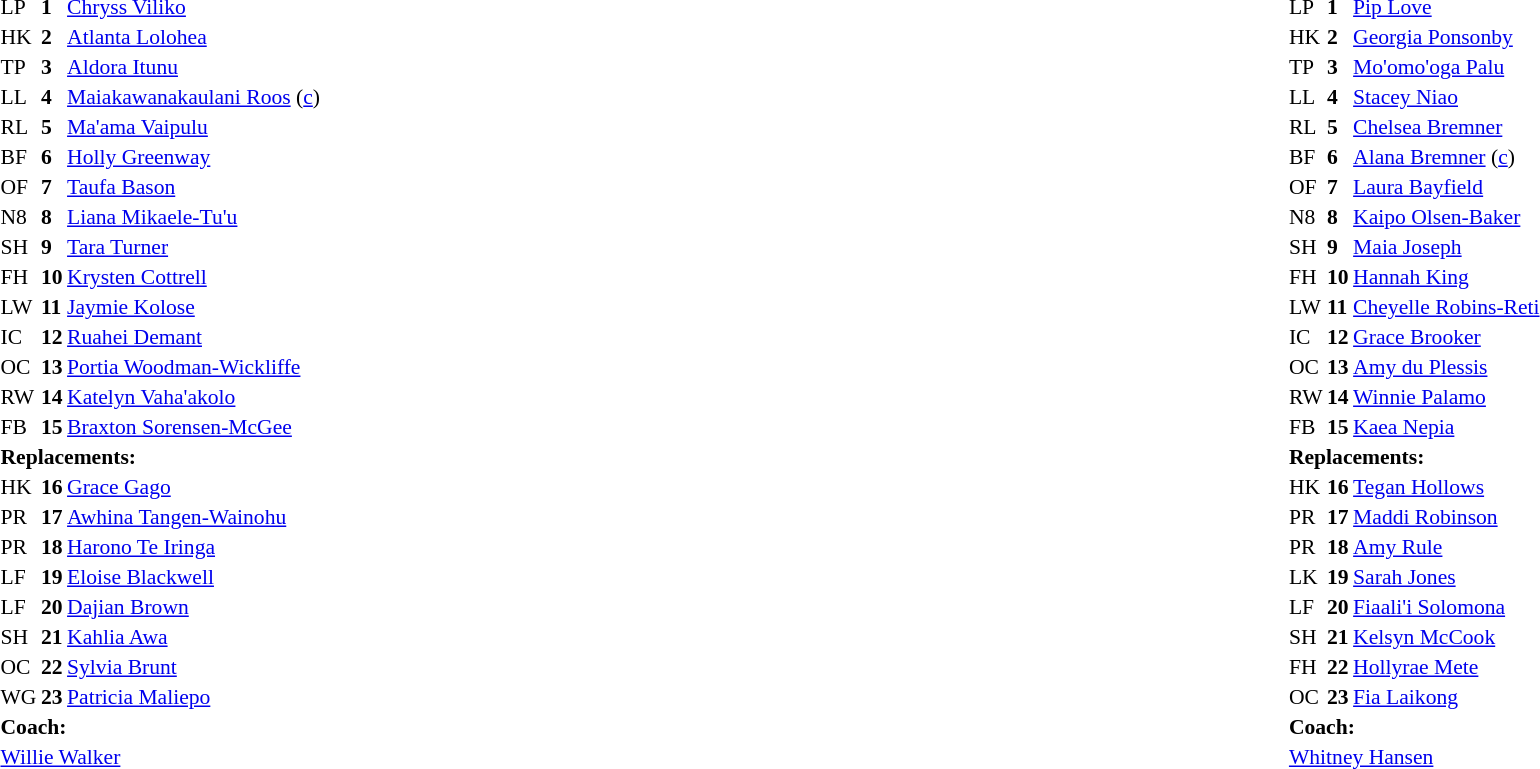<table style="width:100%">
<tr>
<td width="50%" valign="top"><br><table cellpadding="1" cellspacing="1" style="font-size: 90%">
<tr>
<td>LP</td>
<td><strong>1</strong></td>
<td> <a href='#'>Chryss Viliko</a></td>
</tr>
<tr>
<td>HK</td>
<td><strong>2</strong></td>
<td> <a href='#'>Atlanta Lolohea</a></td>
</tr>
<tr>
<td>TP</td>
<td><strong>3</strong></td>
<td> <a href='#'>Aldora Itunu</a></td>
</tr>
<tr>
<td>LL</td>
<td><strong>4</strong></td>
<td> <a href='#'>Maiakawanakaulani Roos</a> (<a href='#'>c</a>)</td>
</tr>
<tr>
<td>RL</td>
<td><strong>5</strong></td>
<td> <a href='#'>Ma'ama Vaipulu</a></td>
</tr>
<tr>
<td>BF</td>
<td><strong>6</strong></td>
<td> <a href='#'>Holly Greenway</a></td>
</tr>
<tr>
<td>OF</td>
<td><strong>7</strong></td>
<td> <a href='#'>Taufa Bason</a></td>
</tr>
<tr>
<td>N8</td>
<td><strong>8</strong></td>
<td> <a href='#'>Liana Mikaele-Tu'u</a></td>
</tr>
<tr>
<td>SH</td>
<td><strong>9</strong></td>
<td> <a href='#'>Tara Turner</a></td>
</tr>
<tr>
<td>FH</td>
<td><strong>10</strong></td>
<td> <a href='#'>Krysten Cottrell</a></td>
</tr>
<tr>
<td>LW</td>
<td><strong>11</strong></td>
<td> <a href='#'>Jaymie Kolose</a></td>
</tr>
<tr>
<td>IC</td>
<td><strong>12</strong></td>
<td> <a href='#'>Ruahei Demant</a></td>
</tr>
<tr>
<td>OC</td>
<td><strong>13</strong></td>
<td> <a href='#'>Portia Woodman-Wickliffe</a></td>
</tr>
<tr>
<td>RW</td>
<td><strong>14</strong></td>
<td> <a href='#'>Katelyn Vaha'akolo</a></td>
</tr>
<tr>
<td>FB</td>
<td><strong>15</strong></td>
<td> <a href='#'>Braxton Sorensen-McGee</a></td>
</tr>
<tr>
<td colspan="3"><strong>Replacements:</strong></td>
</tr>
<tr>
<td>HK</td>
<td><strong>16</strong></td>
<td> <a href='#'>Grace Gago</a></td>
</tr>
<tr>
<td>PR</td>
<td><strong>17</strong></td>
<td> <a href='#'>Awhina Tangen-Wainohu</a></td>
</tr>
<tr>
<td>PR</td>
<td><strong>18</strong></td>
<td> <a href='#'>Harono Te Iringa</a></td>
</tr>
<tr>
<td>LF</td>
<td><strong>19</strong></td>
<td> <a href='#'>Eloise Blackwell</a></td>
</tr>
<tr>
<td>LF</td>
<td><strong>20</strong></td>
<td> <a href='#'>Dajian Brown</a></td>
</tr>
<tr>
<td>SH</td>
<td><strong>21</strong></td>
<td> <a href='#'>Kahlia Awa</a></td>
</tr>
<tr>
<td>OC</td>
<td><strong>22</strong></td>
<td> <a href='#'>Sylvia Brunt</a></td>
</tr>
<tr>
<td>WG</td>
<td><strong>23</strong></td>
<td> <a href='#'>Patricia Maliepo</a></td>
</tr>
<tr>
<td colspan="3"><strong>Coach:</strong></td>
</tr>
<tr>
<td colspan="3"> <a href='#'>Willie Walker</a></td>
</tr>
</table>
</td>
<td style="vertical-align:top; width:50%"><br><table cellpadding="1" cellspacing="1" style="font-size:90%; margin:auto;">
<tr>
<td>LP</td>
<td><strong>1</strong></td>
<td> <a href='#'>Pip Love</a></td>
</tr>
<tr>
<td>HK</td>
<td><strong>2</strong></td>
<td> <a href='#'>Georgia Ponsonby</a></td>
</tr>
<tr>
<td>TP</td>
<td><strong>3</strong></td>
<td> <a href='#'>Mo'omo'oga Palu</a></td>
</tr>
<tr>
<td>LL</td>
<td><strong>4</strong></td>
<td> <a href='#'>Stacey Niao</a></td>
</tr>
<tr>
<td>RL</td>
<td><strong>5</strong></td>
<td> <a href='#'>Chelsea Bremner</a></td>
</tr>
<tr>
<td>BF</td>
<td><strong>6</strong></td>
<td> <a href='#'>Alana Bremner</a> (<a href='#'>c</a>)</td>
</tr>
<tr>
<td>OF</td>
<td><strong>7</strong></td>
<td> <a href='#'>Laura Bayfield</a></td>
</tr>
<tr>
<td>N8</td>
<td><strong>8</strong></td>
<td> <a href='#'>Kaipo Olsen-Baker</a></td>
</tr>
<tr>
<td>SH</td>
<td><strong>9</strong></td>
<td> <a href='#'>Maia Joseph</a></td>
</tr>
<tr>
<td>FH</td>
<td><strong>10</strong></td>
<td> <a href='#'>Hannah King</a></td>
</tr>
<tr>
<td>LW</td>
<td><strong>11</strong></td>
<td> <a href='#'>Cheyelle Robins-Reti</a></td>
</tr>
<tr>
<td>IC</td>
<td><strong>12</strong></td>
<td> <a href='#'>Grace Brooker</a></td>
</tr>
<tr>
<td>OC</td>
<td><strong>13</strong></td>
<td> <a href='#'>Amy du Plessis</a></td>
</tr>
<tr>
<td>RW</td>
<td><strong>14</strong></td>
<td> <a href='#'>Winnie Palamo</a></td>
</tr>
<tr>
<td>FB</td>
<td><strong>15</strong></td>
<td> <a href='#'>Kaea Nepia</a></td>
</tr>
<tr>
<td colspan="3"><strong>Replacements:</strong></td>
</tr>
<tr>
<td>HK</td>
<td><strong>16</strong></td>
<td> <a href='#'>Tegan Hollows</a></td>
</tr>
<tr>
<td>PR</td>
<td><strong>17</strong></td>
<td> <a href='#'>Maddi Robinson</a></td>
</tr>
<tr>
<td>PR</td>
<td><strong>18</strong></td>
<td> <a href='#'>Amy Rule</a></td>
</tr>
<tr>
<td>LK</td>
<td><strong>19</strong></td>
<td> <a href='#'>Sarah Jones</a></td>
</tr>
<tr>
<td>LF</td>
<td><strong>20</strong></td>
<td> <a href='#'>Fiaali'i Solomona</a></td>
</tr>
<tr>
<td>SH</td>
<td><strong>21</strong></td>
<td> <a href='#'>Kelsyn McCook</a></td>
</tr>
<tr>
<td>FH</td>
<td><strong>22</strong></td>
<td> <a href='#'>Hollyrae Mete</a></td>
</tr>
<tr>
<td>OC</td>
<td><strong>23</strong></td>
<td> <a href='#'>Fia Laikong</a></td>
</tr>
<tr>
<td colspan="3"><strong>Coach:</strong></td>
</tr>
<tr>
<td colspan="3"> <a href='#'>Whitney Hansen</a></td>
</tr>
</table>
</td>
</tr>
</table>
